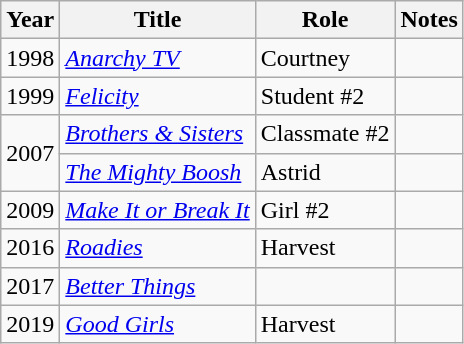<table class="wikitable sortable">
<tr>
<th>Year</th>
<th>Title</th>
<th>Role</th>
<th>Notes</th>
</tr>
<tr>
<td>1998</td>
<td><em><a href='#'>Anarchy TV</a></em></td>
<td>Courtney</td>
<td></td>
</tr>
<tr>
<td>1999</td>
<td><em><a href='#'>Felicity</a></em></td>
<td>Student #2</td>
<td></td>
</tr>
<tr>
<td rowspan="2">2007</td>
<td><em><a href='#'>Brothers & Sisters</a></em></td>
<td>Classmate #2</td>
<td></td>
</tr>
<tr>
<td><em><a href='#'>The Mighty Boosh</a></em></td>
<td>Astrid</td>
<td></td>
</tr>
<tr>
<td>2009</td>
<td><em><a href='#'>Make It or Break It</a></em></td>
<td>Girl #2</td>
<td></td>
</tr>
<tr>
<td>2016</td>
<td><em><a href='#'>Roadies</a></em></td>
<td>Harvest</td>
<td></td>
</tr>
<tr>
<td>2017</td>
<td><em><a href='#'>Better Things</a></em></td>
<td></td>
<td></td>
</tr>
<tr>
<td>2019</td>
<td><em><a href='#'>Good Girls</a></em></td>
<td>Harvest</td>
<td></td>
</tr>
</table>
